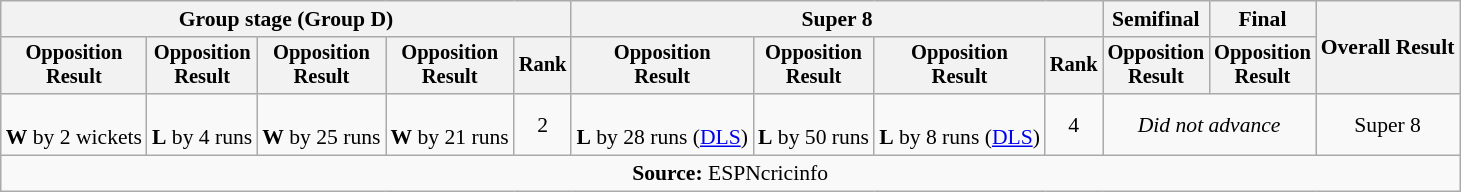<table class=wikitable style=font-size:90%;text-align:center>
<tr>
<th colspan=5>Group stage (Group D)</th>
<th colspan=4>Super 8</th>
<th>Semifinal</th>
<th>Final</th>
<th rowspan=2>Overall Result</th>
</tr>
<tr style=font-size:95%>
<th>Opposition<br>Result</th>
<th>Opposition<br>Result</th>
<th>Opposition<br>Result</th>
<th>Opposition<br>Result</th>
<th>Rank</th>
<th>Opposition<br>Result</th>
<th>Opposition<br>Result</th>
<th>Opposition<br>Result</th>
<th>Rank</th>
<th>Opposition<br>Result</th>
<th>Opposition<br>Result</th>
</tr>
<tr>
<td><br><strong>W</strong> by 2 wickets</td>
<td><br><strong>L</strong> by 4 runs</td>
<td><br><strong>W</strong> by 25 runs</td>
<td><br><strong>W</strong> by 21 runs</td>
<td>2</td>
<td><br><strong>L</strong> by 28 runs (<a href='#'>DLS</a>)</td>
<td><br><strong>L</strong> by 50 runs</td>
<td><br><strong>L</strong> by 8 runs (<a href='#'>DLS</a>)</td>
<td>4</td>
<td colspan=2><em>Did not advance</em></td>
<td>Super 8</td>
</tr>
<tr>
<td colspan="13"><strong>Source:</strong> ESPNcricinfo</td>
</tr>
</table>
